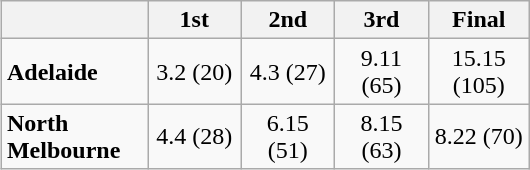<table class="wikitable" | align="right">
<tr>
<th width="90pt"></th>
<th width="55pt">1st</th>
<th width="55pt">2nd</th>
<th width="55pt">3rd</th>
<th width="60pt">Final</th>
</tr>
<tr>
<td><strong>Adelaide</strong></td>
<td align="center">3.2 (20)</td>
<td align="center">4.3 (27)</td>
<td align="center">9.11 (65)</td>
<td align="center">15.15 (105)</td>
</tr>
<tr>
<td><strong>North Melbourne</strong></td>
<td align="center">4.4 (28)</td>
<td align="center">6.15 (51)</td>
<td align="center">8.15 (63)</td>
<td align="center">8.22 (70)</td>
</tr>
</table>
